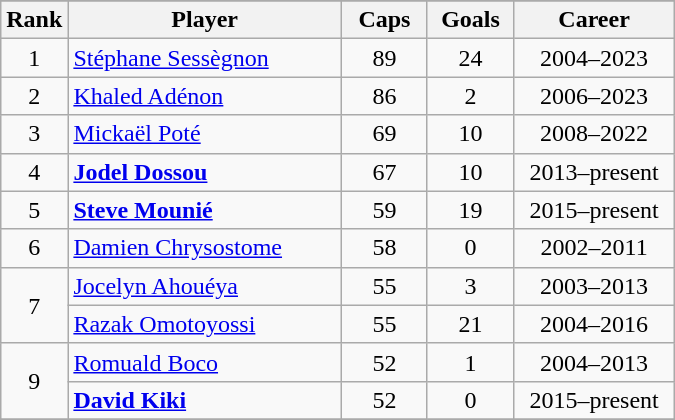<table class="wikitable sortable" style="text-align:center;">
<tr>
</tr>
<tr>
<th width=30px>Rank</th>
<th style="width:175px;">Player</th>
<th width=50px>Caps</th>
<th width=50px>Goals</th>
<th style="width:100px;">Career</th>
</tr>
<tr>
<td>1</td>
<td align=left><a href='#'>Stéphane Sessègnon</a></td>
<td>89</td>
<td>24</td>
<td>2004–2023</td>
</tr>
<tr>
<td>2</td>
<td align=left><a href='#'>Khaled Adénon</a></td>
<td>86</td>
<td>2</td>
<td>2006–2023</td>
</tr>
<tr>
<td>3</td>
<td align=left><a href='#'>Mickaël Poté</a></td>
<td>69</td>
<td>10</td>
<td>2008–2022</td>
</tr>
<tr>
<td>4</td>
<td align=left><strong><a href='#'>Jodel Dossou</a></strong></td>
<td>67</td>
<td>10</td>
<td>2013–present</td>
</tr>
<tr>
<td>5</td>
<td align=left><strong><a href='#'>Steve Mounié</a></strong></td>
<td>59</td>
<td>19</td>
<td>2015–present</td>
</tr>
<tr>
<td>6</td>
<td align=left><a href='#'>Damien Chrysostome</a></td>
<td>58</td>
<td>0</td>
<td>2002–2011</td>
</tr>
<tr>
<td rowspan=2>7</td>
<td align=left><a href='#'>Jocelyn Ahouéya</a></td>
<td>55</td>
<td>3</td>
<td>2003–2013</td>
</tr>
<tr>
<td align=left><a href='#'>Razak Omotoyossi</a></td>
<td>55</td>
<td>21</td>
<td>2004–2016</td>
</tr>
<tr>
<td rowspan=2>9</td>
<td align=left><a href='#'>Romuald Boco</a></td>
<td>52</td>
<td>1</td>
<td>2004–2013</td>
</tr>
<tr>
<td align=left><strong><a href='#'>David Kiki</a></strong></td>
<td>52</td>
<td>0</td>
<td>2015–present</td>
</tr>
<tr>
</tr>
</table>
